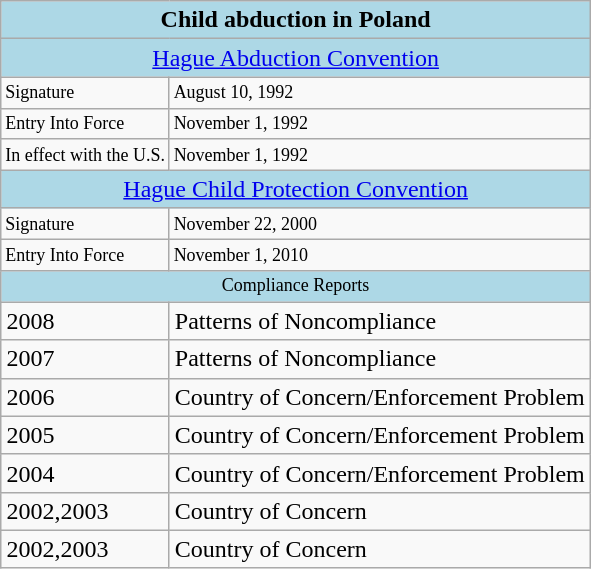<table class="wikitable" style="float: right;">
<tr>
<th colspan="2" style="background:lightblue;width:200px;"><strong>Child abduction in Poland</strong></th>
</tr>
<tr>
<td colspan="2" style="background:lightblue;text-align:center;"><a href='#'>Hague Abduction Convention</a></td>
</tr>
<tr>
<td style="font-size:9pt">Signature</td>
<td style="font-size:9pt">August 10, 1992</td>
</tr>
<tr>
<td style="font-size:9pt">Entry Into Force</td>
<td style="font-size:9pt">November 1, 1992</td>
</tr>
<tr>
<td style="font-size:9pt">In effect with the U.S.</td>
<td style="font-size:9pt">November 1, 1992</td>
</tr>
<tr>
<td colspan="2" style="background:lightblue;text-align:center;"><a href='#'>Hague Child Protection Convention</a></td>
</tr>
<tr>
<td style="font-size:9pt">Signature</td>
<td style="font-size:9pt">November 22, 2000</td>
</tr>
<tr>
<td style="font-size:9pt">Entry Into Force</td>
<td style="font-size:9pt">November 1, 2010</td>
</tr>
<tr>
<td colspan="2" style="background:lightblue;text-align:center;font-size:9pt">Compliance Reports</td>
</tr>
<tr>
<td>2008</td>
<td>Patterns of Noncompliance</td>
</tr>
<tr>
<td>2007</td>
<td>Patterns of Noncompliance</td>
</tr>
<tr>
<td>2006</td>
<td>Country of Concern/Enforcement Problem</td>
</tr>
<tr>
<td>2005</td>
<td>Country of Concern/Enforcement Problem</td>
</tr>
<tr>
<td>2004</td>
<td>Country of Concern/Enforcement Problem</td>
</tr>
<tr>
<td>2002,2003</td>
<td>Country of Concern</td>
</tr>
<tr>
<td>2002,2003</td>
<td>Country of Concern</td>
</tr>
</table>
